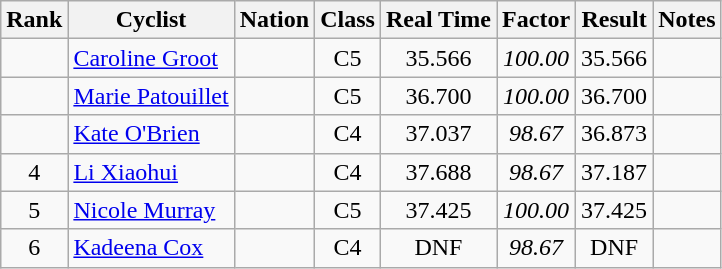<table class="wikitable sortable" style="text-align:center;">
<tr>
<th>Rank</th>
<th>Cyclist</th>
<th>Nation</th>
<th>Class</th>
<th>Real Time</th>
<th>Factor</th>
<th>Result</th>
<th>Notes</th>
</tr>
<tr>
<td></td>
<td align=left><a href='#'>Caroline Groot</a></td>
<td align=left></td>
<td>C5</td>
<td>35.566</td>
<td><em>100.00</em></td>
<td>35.566</td>
<td></td>
</tr>
<tr>
<td></td>
<td align=left><a href='#'>Marie Patouillet</a></td>
<td align=left></td>
<td>C5</td>
<td>36.700</td>
<td><em>100.00</em></td>
<td>36.700</td>
<td></td>
</tr>
<tr>
<td></td>
<td align=left><a href='#'>Kate O'Brien</a></td>
<td align=left></td>
<td>C4</td>
<td>37.037</td>
<td><em>98.67</em></td>
<td>36.873</td>
<td></td>
</tr>
<tr>
<td>4</td>
<td align=left><a href='#'>Li Xiaohui</a></td>
<td align=left></td>
<td>C4</td>
<td>37.688</td>
<td><em>98.67</em></td>
<td>37.187</td>
<td></td>
</tr>
<tr>
<td>5</td>
<td align=left><a href='#'>Nicole Murray</a></td>
<td align=left></td>
<td>C5</td>
<td>37.425</td>
<td><em>100.00</em></td>
<td>37.425</td>
<td></td>
</tr>
<tr>
<td>6</td>
<td align=left><a href='#'>Kadeena Cox</a></td>
<td align=left></td>
<td>C4</td>
<td>DNF</td>
<td><em>98.67</em></td>
<td>DNF</td>
<td></td>
</tr>
</table>
